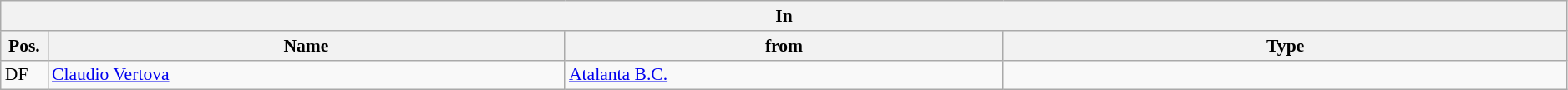<table class="wikitable" style="font-size:90%;width:99%;">
<tr>
<th colspan="4">In</th>
</tr>
<tr>
<th width=3%>Pos.</th>
<th width=33%>Name</th>
<th width=28%>from</th>
<th width=36%>Type</th>
</tr>
<tr>
<td>DF</td>
<td><a href='#'>Claudio Vertova</a></td>
<td><a href='#'>Atalanta B.C.</a></td>
<td></td>
</tr>
</table>
